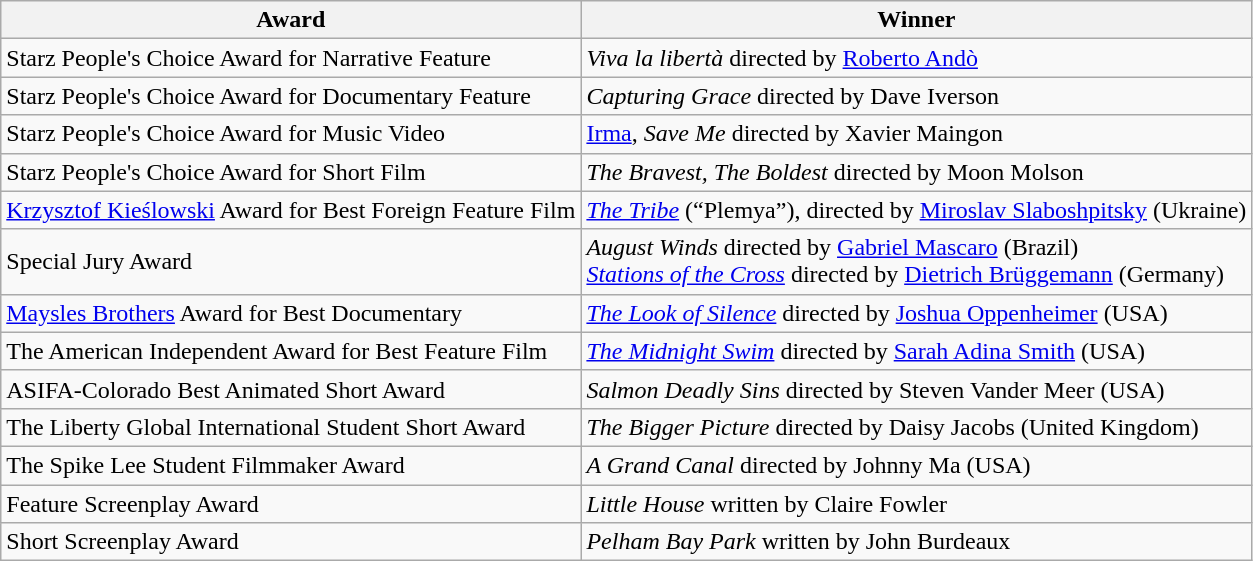<table class="wikitable">
<tr>
<th>Award</th>
<th>Winner</th>
</tr>
<tr>
<td>Starz People's Choice Award for Narrative Feature</td>
<td><em>Viva la libertà</em> directed by <a href='#'>Roberto Andò</a></td>
</tr>
<tr>
<td>Starz People's Choice Award for Documentary Feature</td>
<td><em>Capturing Grace</em> directed by Dave Iverson</td>
</tr>
<tr>
<td>Starz People's Choice Award for Music Video</td>
<td><a href='#'>Irma</a>, <em>Save Me</em> directed by Xavier Maingon</td>
</tr>
<tr>
<td>Starz People's Choice Award for Short Film</td>
<td><em>The Bravest, The Boldest</em> directed by Moon Molson</td>
</tr>
<tr>
<td><a href='#'>Krzysztof Kieślowski</a> Award for Best Foreign Feature Film</td>
<td><em><a href='#'>The Tribe</a></em> (“Plemya”), directed by <a href='#'>Miroslav Slaboshpitsky</a> (Ukraine)</td>
</tr>
<tr>
<td>Special Jury Award</td>
<td><em>August Winds</em> directed by <a href='#'>Gabriel Mascaro</a> (Brazil)<br><em><a href='#'>Stations of the Cross</a></em> directed by <a href='#'>Dietrich Brüggemann</a> (Germany)</td>
</tr>
<tr>
<td><a href='#'>Maysles Brothers</a> Award for Best Documentary</td>
<td><em><a href='#'>The Look of Silence</a></em> directed by <a href='#'>Joshua Oppenheimer</a> (USA)</td>
</tr>
<tr>
<td>The American Independent Award for Best Feature Film</td>
<td><em><a href='#'>The Midnight Swim</a></em> directed by <a href='#'>Sarah Adina Smith</a> (USA)</td>
</tr>
<tr>
<td>ASIFA-Colorado Best Animated Short Award</td>
<td><em>Salmon Deadly Sins</em> directed by Steven Vander Meer (USA)</td>
</tr>
<tr>
<td>The Liberty Global International Student Short Award</td>
<td><em>The Bigger Picture</em> directed by Daisy Jacobs (United Kingdom)</td>
</tr>
<tr>
<td>The Spike Lee Student Filmmaker Award</td>
<td><em>A Grand Canal</em> directed by Johnny Ma (USA)</td>
</tr>
<tr>
<td>Feature Screenplay Award</td>
<td><em>Little House</em> written by Claire Fowler</td>
</tr>
<tr>
<td>Short Screenplay Award</td>
<td><em>Pelham Bay Park</em> written by John Burdeaux</td>
</tr>
</table>
